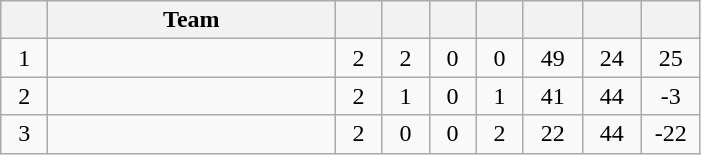<table class="wikitable" style="text-align:center;">
<tr>
<th style="width:1.5em;"></th>
<th style="width:11.5em">Team</th>
<th style="width:1.5em;"></th>
<th style="width:1.5em;"></th>
<th style="width:1.5em;"></th>
<th style="width:1.5em;"></th>
<th style="width:2.0em;"></th>
<th style="width:2.0em;"></th>
<th style="width:2.0em;"></th>
</tr>
<tr>
<td>1</td>
<td align="left"></td>
<td>2</td>
<td>2</td>
<td>0</td>
<td>0</td>
<td>49</td>
<td>24</td>
<td>25</td>
</tr>
<tr>
<td>2</td>
<td align="left"></td>
<td>2</td>
<td>1</td>
<td>0</td>
<td>1</td>
<td>41</td>
<td>44</td>
<td>-3</td>
</tr>
<tr>
<td>3</td>
<td align="left"></td>
<td>2</td>
<td>0</td>
<td>0</td>
<td>2</td>
<td>22</td>
<td>44</td>
<td>-22</td>
</tr>
</table>
